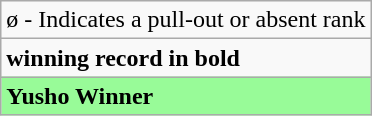<table class="wikitable">
<tr>
<td>ø - Indicates a pull-out or absent rank</td>
</tr>
<tr>
<td><strong>winning record in bold</strong></td>
</tr>
<tr>
<td style="background: PaleGreen;"><strong>Yusho Winner</strong></td>
</tr>
</table>
